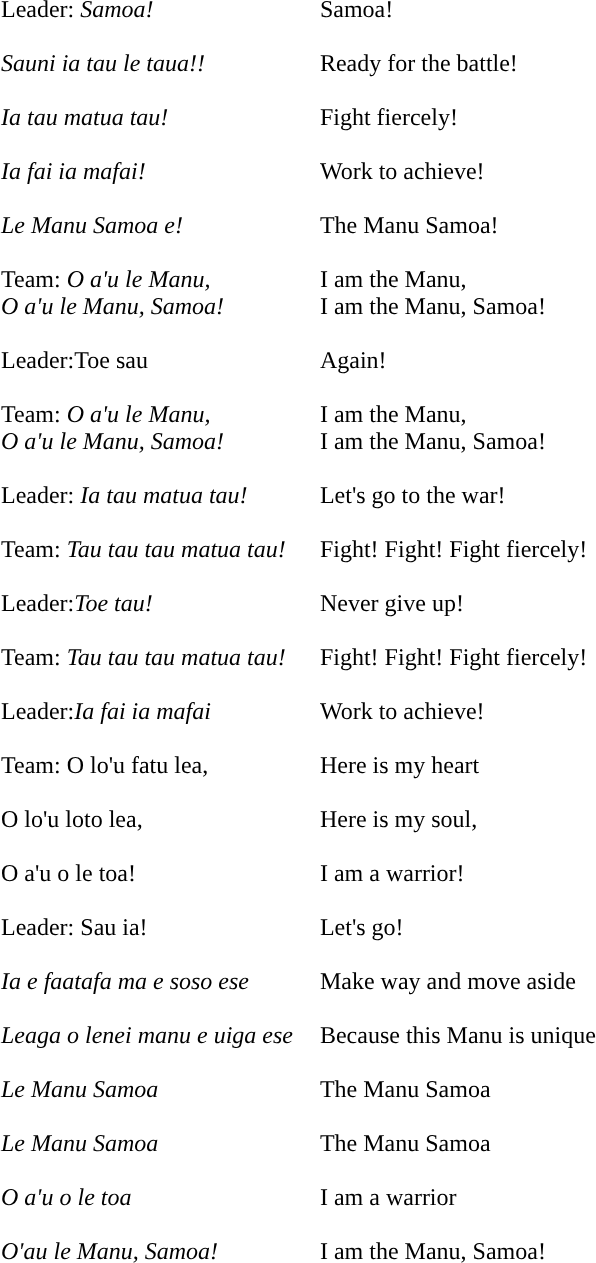<table border="0" cellpadding="8" cellspacing="2" style="margin-left:3em">
<tr>
<td>Leader: <em>Samoa!</em></td>
<td>Samoa!</td>
</tr>
<tr>
<td><em>Sauni ia tau le taua!!</em></td>
<td>Ready for the battle!</td>
</tr>
<tr>
<td><em>Ia tau matua tau!</em></td>
<td>Fight fiercely!</td>
</tr>
<tr>
<td><em>Ia fai ia mafai!</em></td>
<td>Work to achieve!</td>
</tr>
<tr>
<td><em>Le Manu Samoa e!</em></td>
<td>The Manu Samoa!</td>
</tr>
<tr>
<td>Team: <em>O a'u le Manu,</em><br><em>O a'u le Manu, Samoa!</em></td>
<td>I am the Manu,<br>I am the Manu, Samoa!</td>
</tr>
<tr>
<td>Leader:Toe sau</td>
<td>Again!</td>
</tr>
<tr>
<td>Team: <em>O a'u le Manu,</em><br><em>O a'u le Manu, Samoa!</em></td>
<td>I am the Manu,<br>I am the Manu, Samoa!</td>
</tr>
<tr>
<td>Leader: <em>Ia tau matua tau!</em></td>
<td>Let's go to the war!</td>
</tr>
<tr>
<td>Team: <em>Tau tau tau matua tau!</em></td>
<td>Fight! Fight! Fight fiercely!</td>
</tr>
<tr>
<td>Leader:<em>Toe tau!</em></td>
<td>Never give up!</td>
</tr>
<tr>
<td>Team: <em>Tau tau tau matua tau!</em></td>
<td>Fight! Fight! Fight fiercely!</td>
</tr>
<tr>
<td>Leader:<em>Ia fai ia mafai</em></td>
<td>Work to achieve!</td>
</tr>
<tr>
<td>Team: O lo'u fatu lea,</td>
<td>Here is my heart</td>
</tr>
<tr>
<td>O lo'u loto lea,</td>
<td>Here is my soul,</td>
</tr>
<tr>
<td>O a'u o le toa!</td>
<td>I am a warrior!</td>
</tr>
<tr>
<td>Leader: Sau ia!</td>
<td>Let's go!</td>
</tr>
<tr>
<td><em>Ia e faatafa ma e soso ese</em></td>
<td>Make way and move aside</td>
</tr>
<tr>
<td><em>Leaga o lenei manu e uiga ese</em></td>
<td>Because this Manu is unique</td>
</tr>
<tr>
<td><em>Le Manu Samoa</em></td>
<td>The Manu Samoa</td>
</tr>
<tr>
<td><em>Le Manu Samoa</em></td>
<td>The Manu Samoa</td>
</tr>
<tr>
<td><em>O a'u o le toa</em></td>
<td>I am a warrior</td>
</tr>
<tr>
<td><em>O'au le Manu, Samoa!</em></td>
<td>I am the Manu, Samoa!</td>
</tr>
</table>
